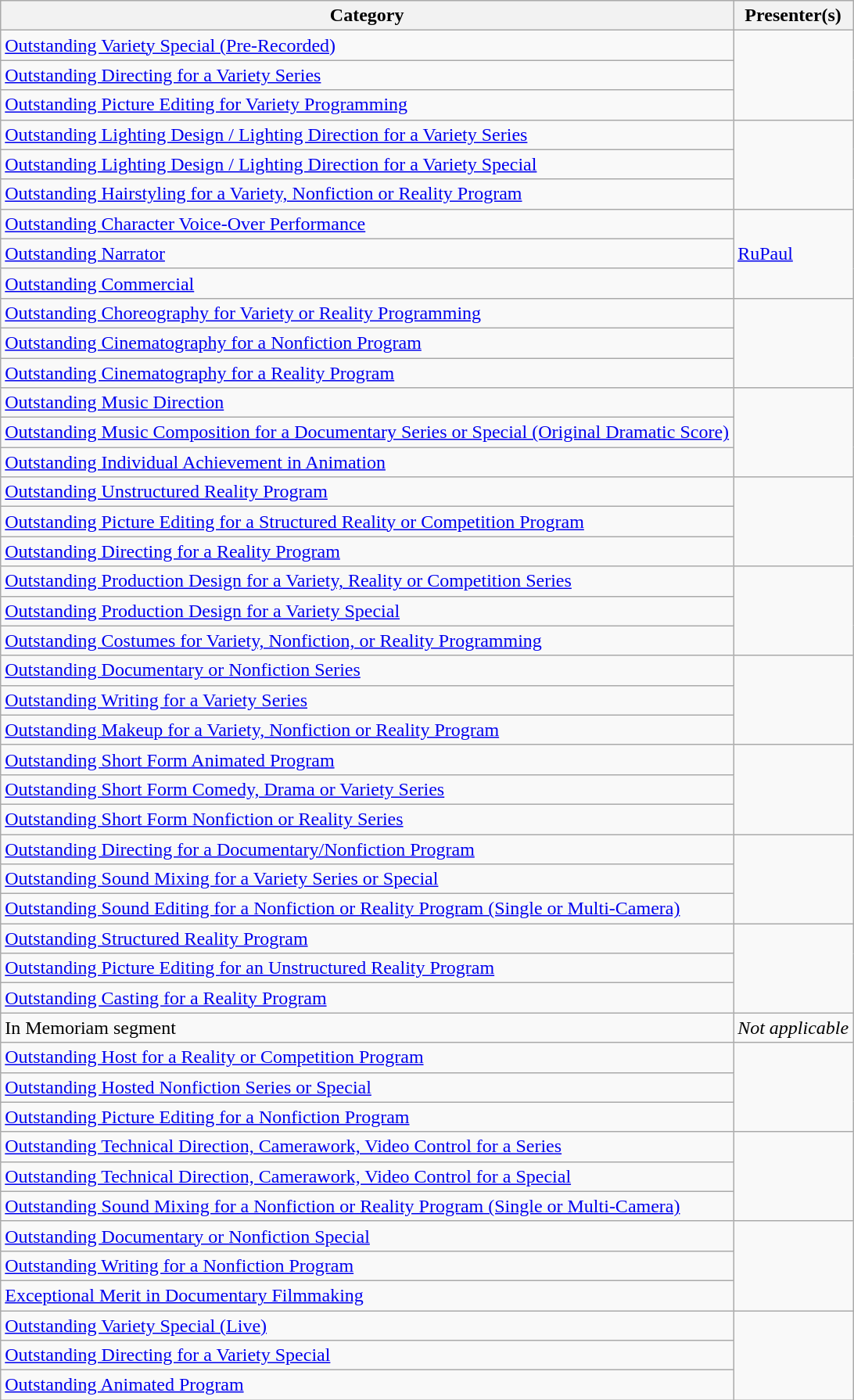<table class="wikitable sortable" style="max-width:90%">
<tr>
<th scope="col">Category</th>
<th scope="col">Presenter(s)</th>
</tr>
<tr>
<td><a href='#'>Outstanding Variety Special (Pre-Recorded)</a></td>
<td rowspan="3"></td>
</tr>
<tr>
<td><a href='#'>Outstanding Directing for a Variety Series</a></td>
</tr>
<tr>
<td><a href='#'>Outstanding Picture Editing for Variety Programming</a></td>
</tr>
<tr>
<td><a href='#'>Outstanding Lighting Design / Lighting Direction for a Variety Series</a></td>
<td rowspan="3"></td>
</tr>
<tr>
<td><a href='#'>Outstanding Lighting Design / Lighting Direction for a Variety Special</a></td>
</tr>
<tr>
<td><a href='#'>Outstanding Hairstyling for a Variety, Nonfiction or Reality Program</a></td>
</tr>
<tr>
<td><a href='#'>Outstanding Character Voice-Over Performance</a></td>
<td rowspan="3"><a href='#'>RuPaul</a></td>
</tr>
<tr>
<td><a href='#'>Outstanding Narrator</a></td>
</tr>
<tr>
<td><a href='#'>Outstanding Commercial</a></td>
</tr>
<tr>
<td><a href='#'>Outstanding Choreography for Variety or Reality Programming</a></td>
<td rowspan="3"></td>
</tr>
<tr>
<td><a href='#'>Outstanding Cinematography for a Nonfiction Program</a></td>
</tr>
<tr>
<td><a href='#'>Outstanding Cinematography for a Reality Program</a></td>
</tr>
<tr>
<td><a href='#'>Outstanding Music Direction</a></td>
<td rowspan="3"></td>
</tr>
<tr>
<td><a href='#'>Outstanding Music Composition for a Documentary Series or Special (Original Dramatic Score)</a></td>
</tr>
<tr>
<td><a href='#'>Outstanding Individual Achievement in Animation</a></td>
</tr>
<tr>
<td><a href='#'>Outstanding Unstructured Reality Program</a></td>
<td rowspan="3"></td>
</tr>
<tr>
<td><a href='#'>Outstanding Picture Editing for a Structured Reality or Competition Program</a></td>
</tr>
<tr>
<td><a href='#'>Outstanding Directing for a Reality Program</a></td>
</tr>
<tr>
<td><a href='#'>Outstanding Production Design for a Variety, Reality or Competition Series</a></td>
<td rowspan="3"></td>
</tr>
<tr>
<td><a href='#'>Outstanding Production Design for a Variety Special</a></td>
</tr>
<tr>
<td><a href='#'>Outstanding Costumes for Variety, Nonfiction, or Reality Programming</a></td>
</tr>
<tr>
<td><a href='#'>Outstanding Documentary or Nonfiction Series</a></td>
<td rowspan="3"></td>
</tr>
<tr>
<td><a href='#'>Outstanding Writing for a Variety Series</a></td>
</tr>
<tr>
<td><a href='#'>Outstanding Makeup for a Variety, Nonfiction or Reality Program</a></td>
</tr>
<tr>
<td><a href='#'>Outstanding Short Form Animated Program</a></td>
<td rowspan="3"></td>
</tr>
<tr>
<td><a href='#'>Outstanding Short Form Comedy, Drama or Variety Series</a></td>
</tr>
<tr>
<td><a href='#'>Outstanding Short Form Nonfiction or Reality Series</a></td>
</tr>
<tr>
<td><a href='#'>Outstanding Directing for a Documentary/Nonfiction Program</a></td>
<td rowspan="3"></td>
</tr>
<tr>
<td><a href='#'>Outstanding Sound Mixing for a Variety Series or Special</a></td>
</tr>
<tr>
<td><a href='#'>Outstanding Sound Editing for a Nonfiction or Reality Program (Single or Multi-Camera)</a></td>
</tr>
<tr>
<td><a href='#'>Outstanding Structured Reality Program</a></td>
<td rowspan="3"></td>
</tr>
<tr>
<td><a href='#'>Outstanding Picture Editing for an Unstructured Reality Program</a></td>
</tr>
<tr>
<td><a href='#'>Outstanding Casting for a Reality Program</a></td>
</tr>
<tr>
<td>In Memoriam segment</td>
<td><em>Not applicable</em></td>
</tr>
<tr>
<td><a href='#'>Outstanding Host for a Reality or Competition Program</a></td>
<td rowspan="3"></td>
</tr>
<tr>
<td><a href='#'>Outstanding Hosted Nonfiction Series or Special</a></td>
</tr>
<tr>
<td><a href='#'>Outstanding Picture Editing for a Nonfiction Program</a></td>
</tr>
<tr>
<td><a href='#'>Outstanding Technical Direction, Camerawork, Video Control for a Series</a></td>
<td rowspan="3"></td>
</tr>
<tr>
<td><a href='#'>Outstanding Technical Direction, Camerawork, Video Control for a Special</a></td>
</tr>
<tr>
<td><a href='#'>Outstanding Sound Mixing for a Nonfiction or Reality Program (Single or Multi-Camera)</a></td>
</tr>
<tr>
<td><a href='#'>Outstanding Documentary or Nonfiction Special</a></td>
<td rowspan="3"></td>
</tr>
<tr>
<td><a href='#'>Outstanding Writing for a Nonfiction Program</a></td>
</tr>
<tr>
<td><a href='#'>Exceptional Merit in Documentary Filmmaking</a></td>
</tr>
<tr>
<td><a href='#'>Outstanding Variety Special (Live)</a></td>
<td rowspan="3"></td>
</tr>
<tr>
<td><a href='#'>Outstanding Directing for a Variety Special</a></td>
</tr>
<tr>
<td><a href='#'>Outstanding Animated Program</a></td>
</tr>
</table>
